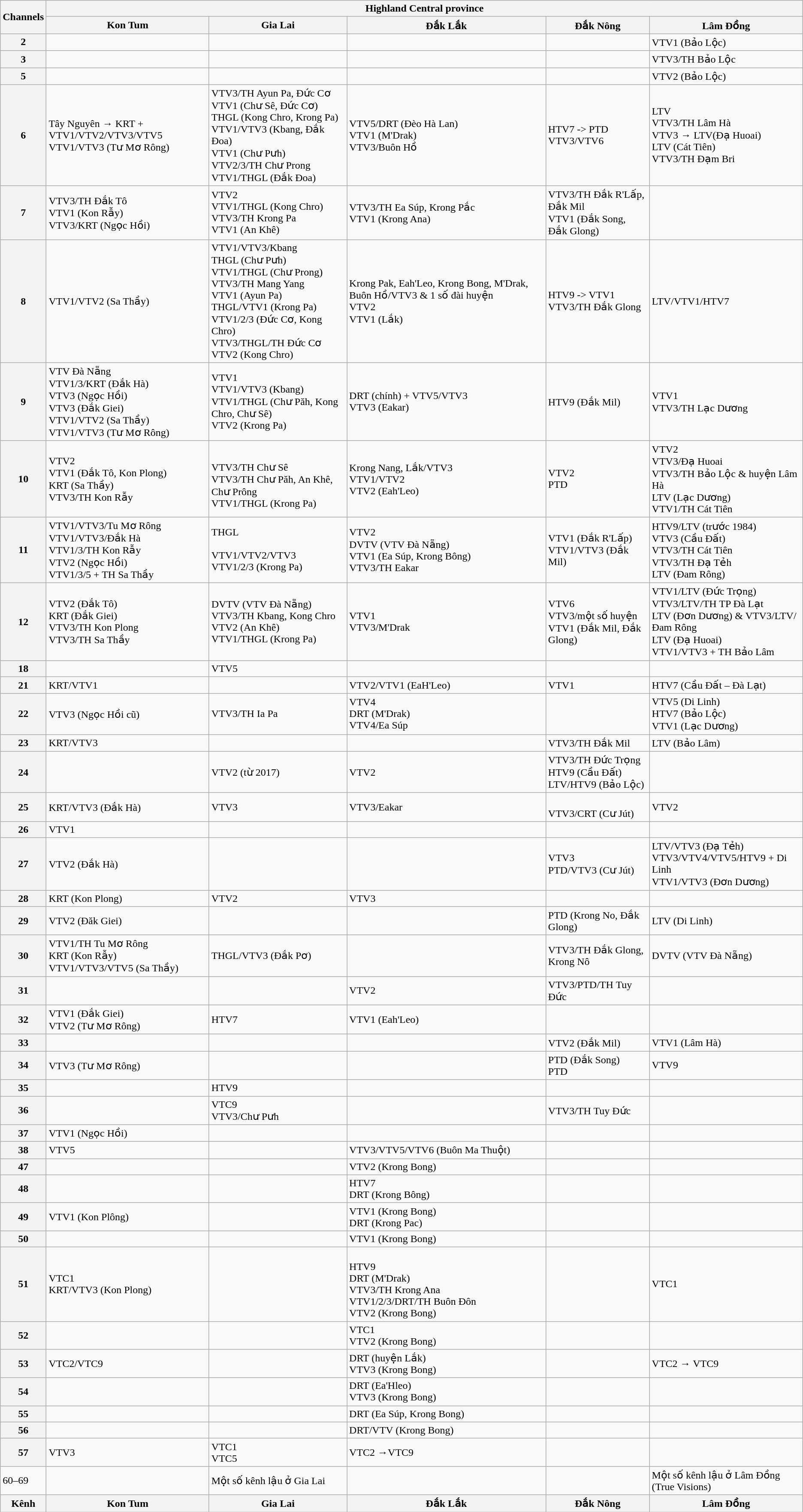<table class="wikitable mw-collapsible mw-collapsed">
<tr>
<th rowspan="2"><strong>Channels</strong></th>
<th colspan="9">Highland Central province</th>
</tr>
<tr>
<th>Kon Tum</th>
<th>Gia Lai</th>
<th>Đắk Lắk</th>
<th>Đắk Nông</th>
<th>Lâm Đồng</th>
</tr>
<tr>
<th>2</th>
<td></td>
<td></td>
<td></td>
<td></td>
<td>VTV1 (Bảo Lộc)</td>
</tr>
<tr>
<th>3</th>
<td></td>
<td></td>
<td></td>
<td></td>
<td>VTV3/TH Bảo Lộc</td>
</tr>
<tr>
<th>5</th>
<td></td>
<td></td>
<td></td>
<td></td>
<td>VTV2 (Bảo Lộc)</td>
</tr>
<tr>
<th>6</th>
<td>Tây Nguyên → KRT + VTV1/VTV2/VTV3/VTV5<br>VTV1/VTV3 (Tư Mơ Rông)</td>
<td>VTV3/TH Ayun Pa, Đức Cơ <br> VTV1 (Chư Sê, Đức Cơ) <br> THGL (Kong Chro, Krong Pa) <br> VTV1/VTV3 (Kbang, Đắk Đoa) <br> VTV1 (Chư Pưh) <br> VTV2/3/TH Chư Prong <br> VTV1/THGL (Đắk Đoa)</td>
<td>VTV5/DRT (Đèo Hà Lan) <br> VTV1 (M'Drak)<br>VTV3/Buôn Hồ</td>
<td>HTV7 -> PTD <br> VTV3/VTV6</td>
<td>LTV<br>VTV3/TH Lâm Hà<br>VTV3 → LTV(Đạ Huoai) <br>LTV (Cát Tiên)<br>VTV3/TH Đạm Bri</td>
</tr>
<tr>
<th>7</th>
<td>VTV3/TH Đắk Tô <br> VTV1 (Kon Rẫy) <br> VTV3/KRT (Ngọc Hồi)</td>
<td>VTV2  <br> VTV1/THGL (Kong Chro) <br> VTV3/TH Krong Pa <br> VTV1 (An Khê)</td>
<td>VTV3/TH Ea Súp, Krong Pắc <br> VTV1 (Krong Ana)</td>
<td>VTV3/TH Đắk R'Lấp, Đắk Mil <br> VTV1 (Đắk Song, Đắk Glong)</td>
<td></td>
</tr>
<tr>
<th>8</th>
<td>VTV1/VTV2 (Sa Thầy)</td>
<td>VTV1/VTV3/Kbang <br> THGL (Chư Pưh) <br> VTV1/THGL (Chư Prong) <br> VTV3/TH Mang Yang <br> VTV1 (Ayun Pa) <br> THGL/VTV1 (Krong Pa) <br>VTV1/2/3 (Đức Cơ, Kong Chro) <br> VTV3/THGL/TH Đức Cơ  <br> VTV2 (Kong Chro)</td>
<td>Krong Pak, Eah'Leo, Krong Bong, M'Drak, Buôn Hồ/VTV3 & 1 số đài huyện <br> VTV2 <br> VTV1 (Lắk)</td>
<td>HTV9 -> VTV1 <br> VTV3/TH Đắk Glong</td>
<td>LTV/VTV1/HTV7</td>
</tr>
<tr>
<th>9</th>
<td>VTV Đà Nẵng <br>VTV1/3/KRT (Đắk Hà) <br> VTV3 (Ngọc Hồi) <br> VTV3 (Đắk Giei) <br> VTV1/VTV2 (Sa Thầy) <br> VTV1/VTV3 (Tư Mơ Rông)</td>
<td>VTV1<br> VTV1/VTV3 (Kbang) <br> VTV1/THGL (Chư Păh, Kong Chro, Chư Sê) <br> VTV2 (Krong Pa)</td>
<td>DRT (chính)  + VTV5/VTV3  <br> VTV3 (Eakar)</td>
<td>HTV9 (Đắk Mil)</td>
<td>VTV1<br>VTV3/TH Lạc Dương</td>
</tr>
<tr>
<th>10</th>
<td>VTV2 <br> VTV1 (Đắk Tô, Kon Plong) <br> KRT (Sa Thầy) <br> VTV3/TH Kon Rẫy</td>
<td><br>VTV3/TH Chư Sê <br>VTV3/TH Chư Păh, An Khê, Chư Prông <br> VTV1/THGL (Krong Pa)</td>
<td>Krong Nang, Lắk/VTV3 <br> VTV1/VTV2 <br> VTV2 (Eah'Leo)</td>
<td>VTV2 <br> PTD</td>
<td>VTV2<br>VTV3/Đạ Huoai <br> VTV3/TH Bảo Lộc & huyện Lâm Hà <br> LTV (Lạc Dương)  <br> VTV1/TH Cát Tiên</td>
</tr>
<tr>
<th>11</th>
<td>VTV1/VTV3/Tu Mơ Rông<br>VTV1/VTV3/Đắk Hà <br> VTV1/3/TH Kon Rẫy <br> VTV2 (Ngọc Hồi) <br> VTV1/3/5 + TH Sa Thầy</td>
<td>THGL<br><br> VTV1/VTV2/VTV3 <br> VTV1/2/3 (Krong Pa)</td>
<td>VTV2<br>DVTV (VTV Đà Nẵng)<br>VTV1 (Ea Súp, Krong Bông) <br> VTV3/TH Eakar</td>
<td>VTV1 (Đắk R'Lấp) <br> VTV1/VTV3 (Đắk Mil)</td>
<td>HTV9/LTV (trước 1984)<br>VTV3 (Cầu Đất)<br>VTV3/TH Cát Tiên<br>VTV3/TH Đạ Tẻh <br> LTV (Đam Rông)</td>
</tr>
<tr>
<th>12</th>
<td>VTV2 (Đắk Tô) <br> KRT (Đắk Giei) <br> VTV3/TH Kon Plong <br> VTV3/TH Sa Thầy</td>
<td>DVTV (VTV Đà Nẵng)<br>VTV3/TH Kbang, Kong Chro <br> VTV2 (An Khê) <br> VTV1/THGL (Krong Pa)</td>
<td>VTV1<br>VTV3/M'Drak <br></td>
<td>VTV6 <br> VTV3/một số huyện <br> VTV1 (Đắk Mil, Đắk Glong)</td>
<td>VTV1/LTV (Đức Trọng)<br>VTV3/LTV/TH TP Đà Lạt<br>LTV (Đơn Dương) & VTV3/LTV/Đam Rông <br> LTV (Đạ Huoai) <br> VTV1/VTV3 + TH Bảo Lâm</td>
</tr>
<tr>
<th>18</th>
<td></td>
<td>VTV5</td>
<td></td>
<td></td>
<td></td>
</tr>
<tr>
<th>21</th>
<td>KRT/VTV1</td>
<td></td>
<td>VTV2/VTV1 (EaH'Leo)</td>
<td>VTV1</td>
<td>HTV7 (Cầu Đất – Đà Lạt)</td>
</tr>
<tr>
<th>22</th>
<td>VTV3 (Ngọc Hồi cũ)</td>
<td>VTV3/TH Ia Pa</td>
<td>VTV4 <br> DRT (M'Drak)<br>VTV4/Ea Súp</td>
<td></td>
<td>VTV5 (Di Linh)<br>HTV7 (Bảo Lộc)<br>VTV1 (Lạc Dương)</td>
</tr>
<tr>
<th>23</th>
<td>KRT/VTV3</td>
<td></td>
<td></td>
<td>VTV3/TH Đắk Mil</td>
<td>LTV (Bảo Lâm)</td>
</tr>
<tr>
<th>24</th>
<td></td>
<td>VTV2 (từ 2017)</td>
<td>VTV2</td>
<td>VTV3/TH Đức Trọng<br>HTV9 (Cầu Đất)<br>LTV/HTV9 (Bảo Lộc)</td>
</tr>
<tr>
<th>25</th>
<td>KRT/VTV3 (Đắk Hà)</td>
<td>VTV3</td>
<td>VTV3/Eakar</td>
<td><br>VTV3/CRT (Cư Jút)</td>
<td>VTV2</td>
</tr>
<tr>
<th>26</th>
<td>VTV1</td>
<td></td>
<td></td>
<td></td>
<td></td>
</tr>
<tr>
<th>27</th>
<td>VTV2 (Đắk Hà)</td>
<td></td>
<td></td>
<td>VTV3<br>PTD/VTV3 (Cư Jút)</td>
<td>LTV/VTV3 (Đạ Tẻh) <br> VTV3/VTV4/VTV5/HTV9 + Di Linh <br> VTV1/VTV3 (Đơn Dương)</td>
</tr>
<tr>
<th>28</th>
<td>KRT (Kon Plong)</td>
<td>VTV2</td>
<td>VTV3</td>
<td></td>
<td></td>
</tr>
<tr>
<th>29</th>
<td>VTV2 (Đăk Giei)</td>
<td></td>
<td></td>
<td>PTD (Krong No, Đắk Glong)</td>
<td>LTV (Di Linh)</td>
</tr>
<tr>
<th>30</th>
<td>VTV1/TH Tu Mơ Rông <br> KRT (Kon Rẫy) <br> VTV1/VTV3/VTV5 (Sa Thầy)</td>
<td>THGL/VTV3 (Đắk Pơ)</td>
<td></td>
<td>VTV3/TH Đắk Glong, Krong Nô</td>
<td>DVTV (VTV Đà Nẵng)</td>
</tr>
<tr>
<th>31</th>
<td></td>
<td></td>
<td>VTV2</td>
<td>VTV3/PTD/TH Tuy Đức</td>
<td></td>
</tr>
<tr>
<th>32</th>
<td>VTV1 (Đắk Giei) <br> VTV2 (Tư Mơ Rông)</td>
<td>HTV7</td>
<td>VTV1 (Eah'Leo)</td>
<td></td>
<td></td>
</tr>
<tr>
<th>33</th>
<td></td>
<td></td>
<td></td>
<td>VTV2 (Đắk Mil)</td>
<td>VTV1 (Lâm Hà)</td>
</tr>
<tr>
<th>34</th>
<td>VTV3 (Tư Mơ Rông)</td>
<td></td>
<td></td>
<td>PTD (Đắk Song)<br> PTD</td>
<td>VTV9</td>
</tr>
<tr>
<th>35</th>
<td></td>
<td>HTV9</td>
<td></td>
<td></td>
<td></td>
</tr>
<tr>
<th>36</th>
<td></td>
<td>VTC9 <br> VTV3/Chư Pưh</td>
<td></td>
<td>VTV3/TH Tuy Đức</td>
<td></td>
</tr>
<tr>
<th>37</th>
<td>VTV1 (Ngọc Hồi)</td>
<td></td>
<td></td>
<td></td>
<td></td>
</tr>
<tr>
<th>38</th>
<td>VTV5</td>
<td></td>
<td>VTV3/VTV5/VTV6 (Buôn Ma Thuột)</td>
<td></td>
<td></td>
</tr>
<tr>
<th>47</th>
<td></td>
<td></td>
<td>VTV2 (Krong Bong)</td>
<td></td>
<td></td>
</tr>
<tr>
<th>48</th>
<td></td>
<td></td>
<td>HTV7 <br> DRT (Krong Bông)</td>
<td></td>
<td></td>
</tr>
<tr>
<th>49</th>
<td>VTV1 (Kon Plông)</td>
<td></td>
<td>VTV1 (Krong Bong) <br> DRT (Krong Pac)</td>
<td></td>
<td></td>
</tr>
<tr>
<th>50</th>
<td></td>
<td></td>
<td>VTV1 (Krong Bong)</td>
<td></td>
<td></td>
</tr>
<tr>
<th>51</th>
<td>VTC1 <br> KRT/VTV3 (Kon Plong)</td>
<td></td>
<td><br>HTV9<br>DRT (M'Drak) <br> VTV3/TH Krong Ana <br> VTV1/2/3/DRT/TH Buôn Đôn <br>VTV2 (Krong Bong)</td>
<td></td>
<td>VTC1</td>
</tr>
<tr>
<th>52</th>
<td></td>
<td></td>
<td>VTC1 <br> VTV2 (Krong Bong)</td>
<td></td>
<td></td>
</tr>
<tr>
<th>53</th>
<td>VTC2/VTC9</td>
<td></td>
<td>DRT (huyện Lắk) <br> VTV3 (Krong Bong)</td>
<td></td>
<td>VTC2 → VTC9</td>
</tr>
<tr>
<th>54</th>
<td></td>
<td></td>
<td>DRT (Ea'Hleo) <br> VTV3 (Krong Bong)</td>
<td></td>
<td></td>
</tr>
<tr>
<th>55</th>
<td></td>
<td></td>
<td>DRT (Ea Súp, Krong Bong)</td>
<td></td>
<td></td>
</tr>
<tr>
<th>56</th>
<td></td>
<td></td>
<td>DRT/VTV (Krong Bong)</td>
<td></td>
<td></td>
</tr>
<tr>
<th>57</th>
<td>VTV3</td>
<td>VTC1<br>VTC5</td>
<td>VTC2 →VTC9</td>
<td></td>
<td></td>
</tr>
<tr>
<td>60–69</td>
<td></td>
<td>Một số kênh lậu ở Gia Lai</td>
<td></td>
<td></td>
<td>Một số kênh lậu ở Lâm Đồng (True Visions)</td>
</tr>
<tr>
<th>Kênh</th>
<th>Kon Tum</th>
<th>Gia Lai</th>
<th>Đắk Lắk</th>
<th>Đắk Nông</th>
<th>Lâm Đồng</th>
</tr>
</table>
